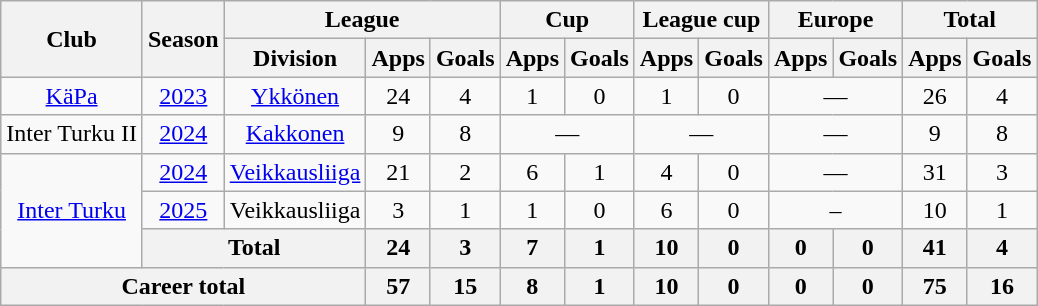<table class="wikitable" style="text-align:center">
<tr>
<th rowspan="2">Club</th>
<th rowspan="2">Season</th>
<th colspan="3">League</th>
<th colspan="2">Cup</th>
<th colspan="2">League cup</th>
<th colspan="2">Europe</th>
<th colspan="2">Total</th>
</tr>
<tr>
<th>Division</th>
<th>Apps</th>
<th>Goals</th>
<th>Apps</th>
<th>Goals</th>
<th>Apps</th>
<th>Goals</th>
<th>Apps</th>
<th>Goals</th>
<th>Apps</th>
<th>Goals</th>
</tr>
<tr>
<td><a href='#'>KäPa</a></td>
<td><a href='#'>2023</a></td>
<td><a href='#'>Ykkönen</a></td>
<td>24</td>
<td>4</td>
<td>1</td>
<td>0</td>
<td>1</td>
<td>0</td>
<td colspan="2">—</td>
<td>26</td>
<td>4</td>
</tr>
<tr>
<td rowspan="1">Inter Turku II</td>
<td><a href='#'>2024</a></td>
<td><a href='#'>Kakkonen</a></td>
<td>9</td>
<td>8</td>
<td colspan="2">—</td>
<td colspan="2">—</td>
<td colspan="2">—</td>
<td>9</td>
<td>8</td>
</tr>
<tr>
<td rowspan="3"><a href='#'>Inter Turku</a></td>
<td><a href='#'>2024</a></td>
<td><a href='#'>Veikkausliiga</a></td>
<td>21</td>
<td>2</td>
<td>6</td>
<td>1</td>
<td>4</td>
<td>0</td>
<td colspan="2">—</td>
<td>31</td>
<td>3</td>
</tr>
<tr>
<td><a href='#'>2025</a></td>
<td>Veikkausliiga</td>
<td>3</td>
<td>1</td>
<td>1</td>
<td>0</td>
<td>6</td>
<td>0</td>
<td colspan=2>–</td>
<td>10</td>
<td>1</td>
</tr>
<tr>
<th colspan=2>Total</th>
<th>24</th>
<th>3</th>
<th>7</th>
<th>1</th>
<th>10</th>
<th>0</th>
<th>0</th>
<th>0</th>
<th>41</th>
<th>4</th>
</tr>
<tr>
<th colspan="3">Career total</th>
<th>57</th>
<th>15</th>
<th>8</th>
<th>1</th>
<th>10</th>
<th>0</th>
<th>0</th>
<th>0</th>
<th>75</th>
<th>16</th>
</tr>
</table>
